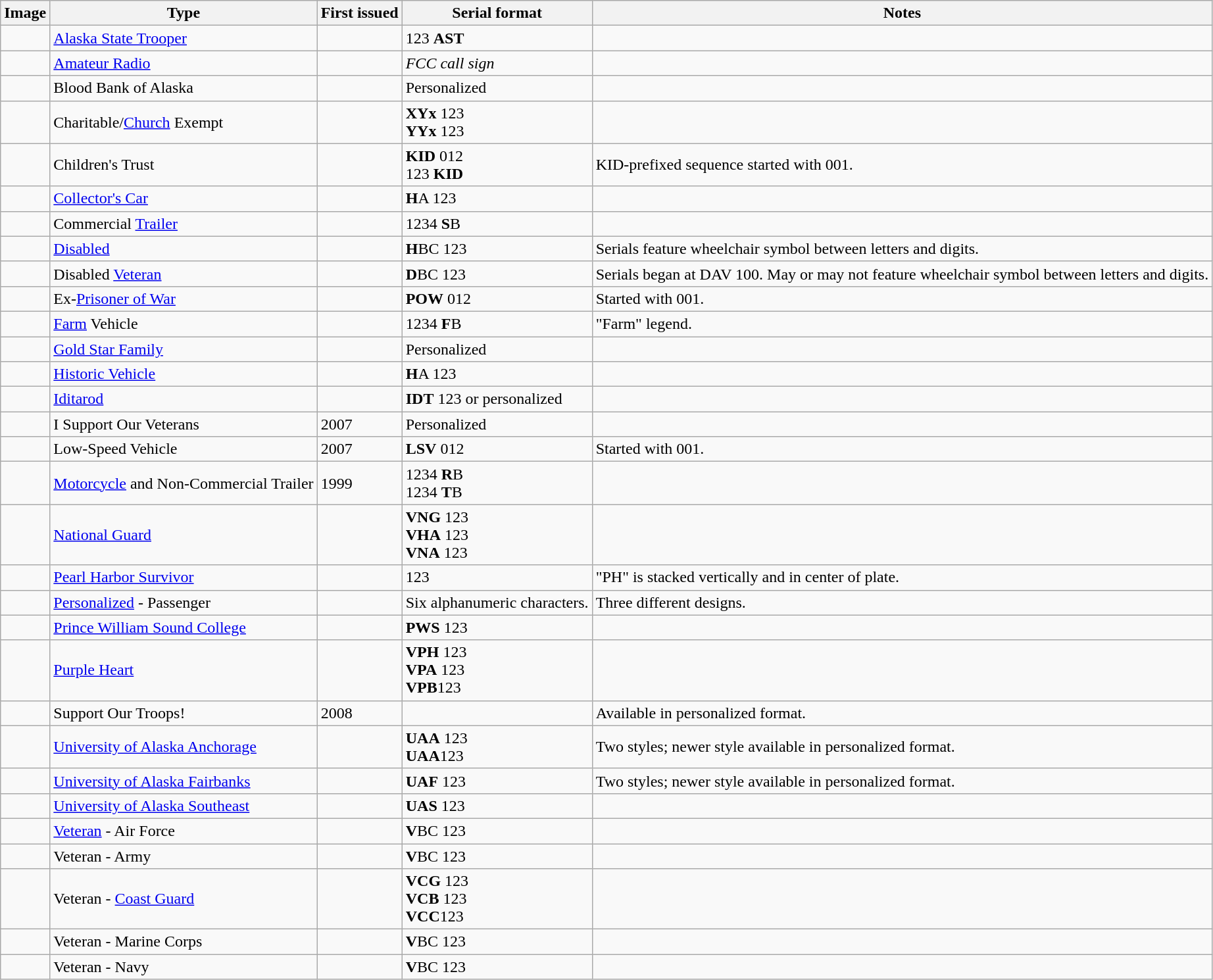<table class="wikitable">
<tr>
<th>Image</th>
<th>Type</th>
<th>First issued</th>
<th>Serial format</th>
<th>Notes</th>
</tr>
<tr>
<td></td>
<td><a href='#'>Alaska State Trooper</a></td>
<td></td>
<td>123 <strong>AST</strong></td>
<td></td>
</tr>
<tr>
<td></td>
<td><a href='#'>Amateur Radio</a></td>
<td></td>
<td><em>FCC call sign</em></td>
<td></td>
</tr>
<tr>
<td></td>
<td>Blood Bank of Alaska</td>
<td></td>
<td>Personalized</td>
<td></td>
</tr>
<tr>
<td></td>
<td>Charitable/<a href='#'>Church</a> Exempt</td>
<td></td>
<td><strong>XYx</strong> 123<br><strong>YYx</strong> 123</td>
<td></td>
</tr>
<tr>
<td></td>
<td>Children's Trust</td>
<td></td>
<td><strong>KID</strong> 012<br>123 <strong>KID</strong></td>
<td>KID-prefixed sequence started with 001.</td>
</tr>
<tr>
<td></td>
<td><a href='#'>Collector's Car</a></td>
<td></td>
<td><strong>H</strong>A 123</td>
<td></td>
</tr>
<tr>
<td></td>
<td>Commercial <a href='#'>Trailer</a></td>
<td></td>
<td>1234 <strong>S</strong>B</td>
<td></td>
</tr>
<tr>
<td></td>
<td><a href='#'>Disabled</a></td>
<td></td>
<td><strong>H</strong>BC 123</td>
<td>Serials feature wheelchair symbol between letters and digits.</td>
</tr>
<tr>
<td><br></td>
<td>Disabled <a href='#'>Veteran</a></td>
<td></td>
<td><strong>D</strong>BC 123</td>
<td>Serials began at DAV 100. May or may not feature wheelchair symbol between letters and digits.</td>
</tr>
<tr>
<td></td>
<td>Ex-<a href='#'>Prisoner of War</a></td>
<td></td>
<td><strong>POW</strong> 012</td>
<td>Started with 001.</td>
</tr>
<tr>
<td></td>
<td><a href='#'>Farm</a> Vehicle</td>
<td></td>
<td>1234 <strong>F</strong>B</td>
<td>"Farm" legend.</td>
</tr>
<tr>
<td><br></td>
<td><a href='#'>Gold Star Family</a></td>
<td></td>
<td>Personalized</td>
<td></td>
</tr>
<tr>
<td></td>
<td><a href='#'>Historic Vehicle</a></td>
<td></td>
<td><strong>H</strong>A 123</td>
<td></td>
</tr>
<tr>
<td></td>
<td><a href='#'>Iditarod</a></td>
<td></td>
<td><strong>IDT</strong> 123 or personalized</td>
<td></td>
</tr>
<tr>
<td></td>
<td>I Support Our Veterans</td>
<td>2007</td>
<td>Personalized</td>
<td></td>
</tr>
<tr>
<td></td>
<td>Low-Speed Vehicle</td>
<td>2007</td>
<td><strong>LSV</strong> 012</td>
<td>Started with 001.</td>
</tr>
<tr>
<td></td>
<td><a href='#'>Motorcycle</a> and Non-Commercial Trailer</td>
<td>1999</td>
<td>1234 <strong>R</strong>B<br>1234 <strong>T</strong>B</td>
<td></td>
</tr>
<tr>
<td></td>
<td><a href='#'>National Guard</a></td>
<td></td>
<td><strong>VNG</strong> 123<br><strong>VHA</strong> 123<br><strong>VNA</strong> 123</td>
<td></td>
</tr>
<tr>
<td></td>
<td><a href='#'>Pearl Harbor Survivor</a></td>
<td></td>
<td> 123</td>
<td>"PH" is stacked vertically and in center of plate.</td>
</tr>
<tr>
<td></td>
<td><a href='#'>Personalized</a> - Passenger</td>
<td></td>
<td>Six alphanumeric characters.</td>
<td>Three different designs.</td>
</tr>
<tr>
<td></td>
<td><a href='#'>Prince William Sound College</a></td>
<td></td>
<td><strong>PWS</strong> 123</td>
<td></td>
</tr>
<tr>
<td></td>
<td><a href='#'>Purple Heart</a></td>
<td></td>
<td><strong>VPH</strong> 123<br><strong>VPA</strong> 123<br><strong>VPB</strong>123</td>
<td></td>
</tr>
<tr>
<td></td>
<td>Support Our Troops!</td>
<td>2008</td>
<td></td>
<td>Available in personalized format.</td>
</tr>
<tr>
<td></td>
<td><a href='#'>University of Alaska Anchorage</a></td>
<td></td>
<td><strong>UAA</strong> 123<br><strong>UAA</strong>123</td>
<td>Two styles; newer style available in personalized format.</td>
</tr>
<tr>
<td></td>
<td><a href='#'>University of Alaska Fairbanks</a></td>
<td></td>
<td><strong>UAF</strong> 123</td>
<td>Two styles; newer style available in personalized format.</td>
</tr>
<tr>
<td></td>
<td><a href='#'>University of Alaska Southeast</a></td>
<td></td>
<td><strong>UAS</strong> 123</td>
<td></td>
</tr>
<tr>
<td></td>
<td><a href='#'>Veteran</a> - Air Force</td>
<td></td>
<td><strong>V</strong>BC 123</td>
<td></td>
</tr>
<tr>
<td></td>
<td>Veteran - Army</td>
<td></td>
<td><strong>V</strong>BC 123</td>
<td></td>
</tr>
<tr>
<td></td>
<td>Veteran - <a href='#'>Coast Guard</a></td>
<td></td>
<td><strong>VCG</strong> 123<br><strong>VCB</strong> 123<br><strong>VCC</strong>123</td>
<td></td>
</tr>
<tr>
<td></td>
<td>Veteran - Marine Corps</td>
<td></td>
<td><strong>V</strong>BC 123</td>
<td></td>
</tr>
<tr>
<td></td>
<td>Veteran - Navy</td>
<td></td>
<td><strong>V</strong>BC 123</td>
<td></td>
</tr>
</table>
